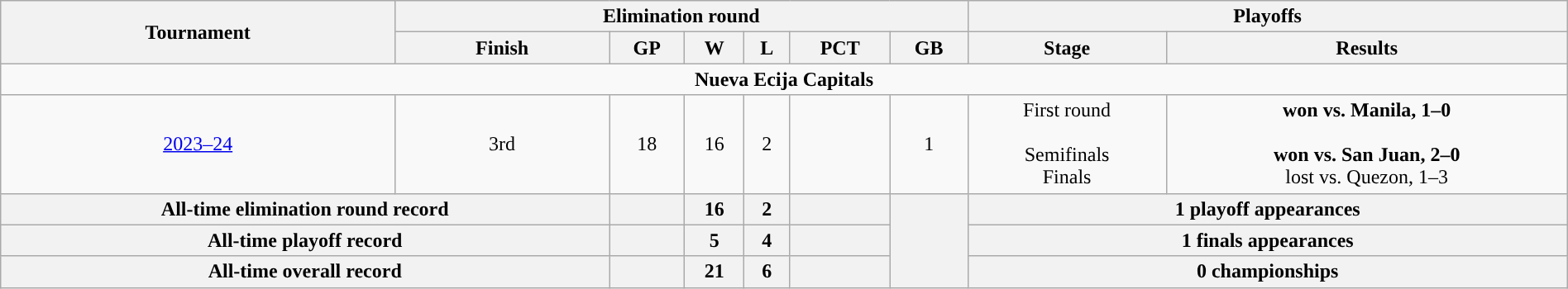<table class=wikitable style="width:100%; text-align:center">
<tr>
<th rowspan="2">Tournament</th>
<th colspan="6">Elimination round</th>
<th colspan="2">Playoffs</th>
</tr>
<tr>
<th>Finish</th>
<th>GP</th>
<th>W</th>
<th>L</th>
<th>PCT</th>
<th>GB</th>
<th>Stage</th>
<th>Results</th>
</tr>
<tr>
<td colspan=10><span><strong>Nueva Ecija Capitals</strong></span></td>
</tr>
<tr>
<td><a href='#'>2023–24</a> <br> </td>
<td>3rd</td>
<td>18</td>
<td>16</td>
<td>2</td>
<td></td>
<td>1</td>
<td>First round <br>  <br> Semifinals <br> Finals</td>
<td><strong>won vs. Manila, 1–0</strong> <br>  <br> <strong>won vs. San Juan, 2–0</strong> <br> lost vs. Quezon, 1–3</td>
</tr>
<tr>
<th colspan="2">All-time elimination round record</th>
<th></th>
<th>16</th>
<th>2</th>
<th></th>
<th rowspan="3"></th>
<th colspan="2">1 playoff appearances</th>
</tr>
<tr>
<th colspan="2">All-time playoff record</th>
<th></th>
<th>5</th>
<th>4</th>
<th></th>
<th colspan="2">1 finals appearances</th>
</tr>
<tr>
<th colspan="2">All-time overall record</th>
<th></th>
<th>21</th>
<th>6</th>
<th></th>
<th colspan="2">0 championships</th>
</tr>
</table>
